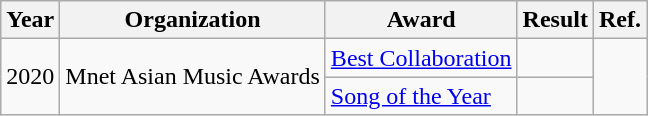<table class="wikitable">
<tr>
<th>Year</th>
<th>Organization</th>
<th>Award</th>
<th>Result</th>
<th><abbr>Ref.</abbr></th>
</tr>
<tr>
<td rowspan="2">2020</td>
<td rowspan="2">Mnet Asian Music Awards</td>
<td><a href='#'>Best Collaboration</a></td>
<td></td>
<td rowspan="2" align=center></td>
</tr>
<tr>
<td><a href='#'>Song of the Year</a></td>
<td></td>
</tr>
</table>
